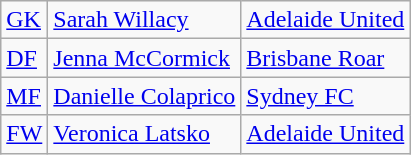<table class="wikitable">
<tr>
<td><a href='#'>GK</a></td>
<td> <a href='#'>Sarah Willacy</a></td>
<td><a href='#'>Adelaide United</a></td>
</tr>
<tr>
<td><a href='#'>DF</a></td>
<td> <a href='#'>Jenna McCormick</a></td>
<td><a href='#'>Brisbane Roar</a></td>
</tr>
<tr>
<td><a href='#'>MF</a></td>
<td> <a href='#'>Danielle Colaprico</a></td>
<td><a href='#'>Sydney FC</a></td>
</tr>
<tr>
<td><a href='#'>FW</a></td>
<td> <a href='#'>Veronica Latsko</a></td>
<td><a href='#'>Adelaide United</a></td>
</tr>
</table>
